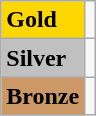<table class="wikitable">
<tr>
<td bgcolor="gold"><strong>Gold</strong></td>
<td></td>
</tr>
<tr>
<td bgcolor="silver"><strong>Silver</strong></td>
<td></td>
</tr>
<tr>
<td bgcolor="CC9966"><strong>Bronze</strong></td>
<td></td>
</tr>
</table>
